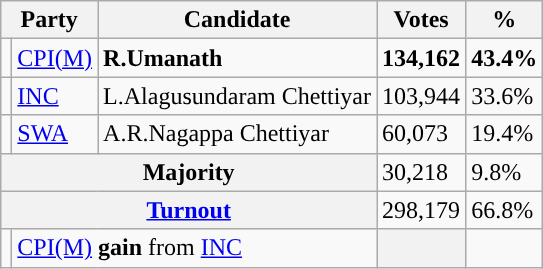<table class="wikitable">
<tr>
<th colspan="2">Party</th>
<th>Candidate</th>
<th>Votes</th>
<th>%</th>
</tr>
<tr>
<td></td>
<td><a href='#'>CPI(M)</a></td>
<td><strong>R.Umanath</strong></td>
<td><strong>134,162</strong></td>
<td><strong>43.4%</strong></td>
</tr>
<tr>
<td></td>
<td><a href='#'>INC</a></td>
<td>L.Alagusundaram Chettiyar</td>
<td>103,944</td>
<td>33.6%</td>
</tr>
<tr>
<td></td>
<td><a href='#'>SWA</a></td>
<td>A.R.Nagappa Chettiyar</td>
<td>60,073</td>
<td>19.4%</td>
</tr>
<tr>
<th colspan="3">Majority</th>
<td>30,218</td>
<td>9.8%</td>
</tr>
<tr>
<th colspan="3"><a href='#'>Turnout</a></th>
<td>298,179</td>
<td>66.8%</td>
</tr>
<tr>
<td></td>
<td colspan="2"><a href='#'>CPI(M)</a> <strong>gain</strong> from <a href='#'>INC</a></td>
<th></th>
<td></td>
</tr>
</table>
